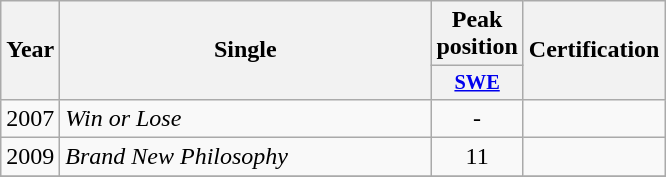<table class="wikitable plainrowheaders" style="text-align:left;" border="1">
<tr>
<th scope="col" rowspan="2">Year</th>
<th scope="col" rowspan="2" style="width:15em;">Single</th>
<th scope="col" colspan="1">Peak position</th>
<th scope="col" rowspan="2">Certification</th>
</tr>
<tr>
<th scope="col" style="width:3em;font-size:85%;"><a href='#'>SWE</a><br></th>
</tr>
<tr>
<td>2007</td>
<td><em>Win or Lose</em></td>
<td style="text-align:center;">-</td>
<td></td>
</tr>
<tr>
<td>2009</td>
<td><em>Brand New Philosophy</em></td>
<td style="text-align:center;">11</td>
<td></td>
</tr>
<tr>
</tr>
</table>
